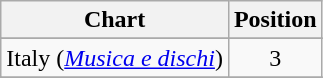<table class="wikitable sortable">
<tr>
<th>Chart</th>
<th>Position</th>
</tr>
<tr>
</tr>
<tr>
</tr>
<tr>
<td>Italy (<em><a href='#'>Musica e dischi</a></em>)</td>
<td align="center">3</td>
</tr>
<tr>
</tr>
<tr>
</tr>
</table>
